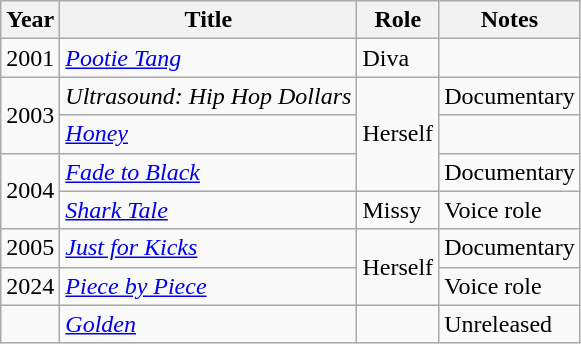<table class="wikitable sortable">
<tr>
<th>Year</th>
<th>Title</th>
<th>Role</th>
<th class="unsortable">Notes</th>
</tr>
<tr>
<td>2001</td>
<td><em><a href='#'>Pootie Tang</a></em></td>
<td>Diva</td>
<td></td>
</tr>
<tr>
<td rowspan="2">2003</td>
<td><em>Ultrasound: Hip Hop Dollars</em></td>
<td rowspan="3">Herself</td>
<td>Documentary</td>
</tr>
<tr>
<td><em><a href='#'>Honey</a></em></td>
<td></td>
</tr>
<tr>
<td rowspan="2">2004</td>
<td><em><a href='#'>Fade to Black</a></em></td>
<td>Documentary</td>
</tr>
<tr>
<td><em><a href='#'>Shark Tale</a></em></td>
<td>Missy</td>
<td>Voice role</td>
</tr>
<tr>
<td>2005</td>
<td><em><a href='#'>Just for Kicks</a></em></td>
<td rowspan="2">Herself</td>
<td>Documentary</td>
</tr>
<tr>
<td>2024</td>
<td><em><a href='#'>Piece by Piece</a></em></td>
<td>Voice role</td>
</tr>
<tr>
<td></td>
<td><em><a href='#'>Golden</a></em></td>
<td></td>
<td>Unreleased</td>
</tr>
</table>
